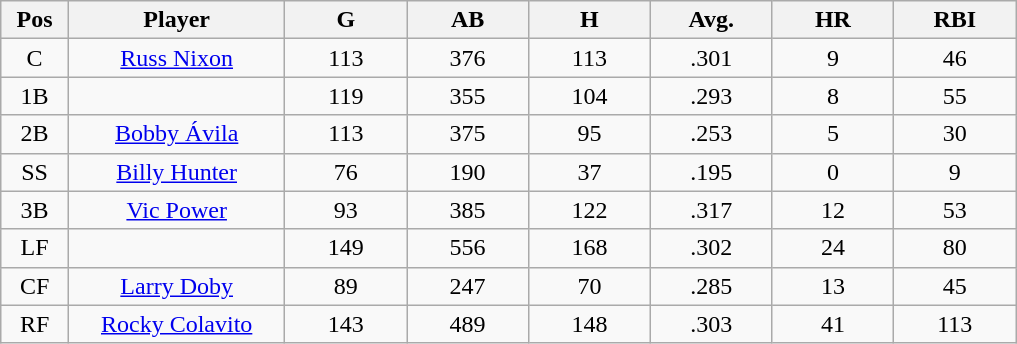<table class="wikitable sortable">
<tr>
<th bgcolor="#DDDDFF" width="5%">Pos</th>
<th bgcolor="#DDDDFF" width="16%">Player</th>
<th bgcolor="#DDDDFF" width="9%">G</th>
<th bgcolor="#DDDDFF" width="9%">AB</th>
<th bgcolor="#DDDDFF" width="9%">H</th>
<th bgcolor="#DDDDFF" width="9%">Avg.</th>
<th bgcolor="#DDDDFF" width="9%">HR</th>
<th bgcolor="#DDDDFF" width="9%">RBI</th>
</tr>
<tr align="center">
<td>C</td>
<td><a href='#'>Russ Nixon</a></td>
<td>113</td>
<td>376</td>
<td>113</td>
<td>.301</td>
<td>9</td>
<td>46</td>
</tr>
<tr align=center>
<td>1B</td>
<td></td>
<td>119</td>
<td>355</td>
<td>104</td>
<td>.293</td>
<td>8</td>
<td>55</td>
</tr>
<tr align="center">
<td>2B</td>
<td><a href='#'>Bobby Ávila</a></td>
<td>113</td>
<td>375</td>
<td>95</td>
<td>.253</td>
<td>5</td>
<td>30</td>
</tr>
<tr align=center>
<td>SS</td>
<td><a href='#'>Billy Hunter</a></td>
<td>76</td>
<td>190</td>
<td>37</td>
<td>.195</td>
<td>0</td>
<td>9</td>
</tr>
<tr align=center>
<td>3B</td>
<td><a href='#'>Vic Power</a></td>
<td>93</td>
<td>385</td>
<td>122</td>
<td>.317</td>
<td>12</td>
<td>53</td>
</tr>
<tr align=center>
<td>LF</td>
<td></td>
<td>149</td>
<td>556</td>
<td>168</td>
<td>.302</td>
<td>24</td>
<td>80</td>
</tr>
<tr align="center">
<td>CF</td>
<td><a href='#'>Larry Doby</a></td>
<td>89</td>
<td>247</td>
<td>70</td>
<td>.285</td>
<td>13</td>
<td>45</td>
</tr>
<tr align=center>
<td>RF</td>
<td><a href='#'>Rocky Colavito</a></td>
<td>143</td>
<td>489</td>
<td>148</td>
<td>.303</td>
<td>41</td>
<td>113</td>
</tr>
</table>
